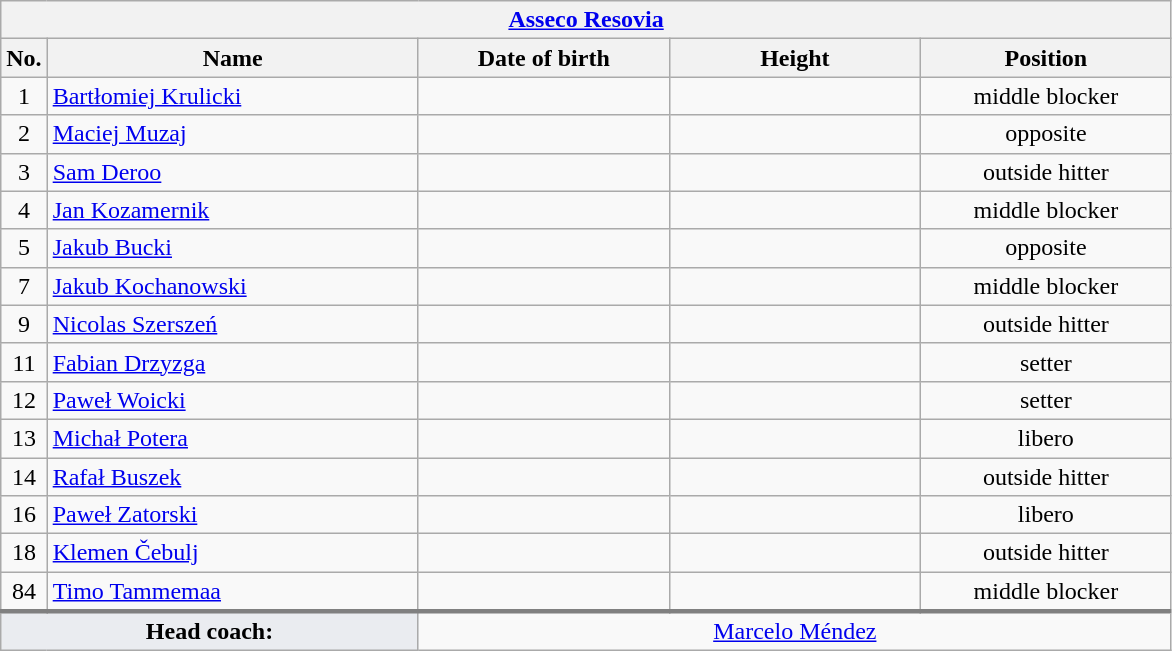<table class="wikitable collapsible collapsed" style="font-size:100%; text-align:center">
<tr>
<th colspan=5 style="width:30em"><a href='#'>Asseco Resovia</a></th>
</tr>
<tr>
<th>No.</th>
<th style="width:15em">Name</th>
<th style="width:10em">Date of birth</th>
<th style="width:10em">Height</th>
<th style="width:10em">Position</th>
</tr>
<tr>
<td>1</td>
<td align=left> <a href='#'>Bartłomiej Krulicki</a></td>
<td align=right></td>
<td></td>
<td>middle blocker</td>
</tr>
<tr>
<td>2</td>
<td align=left> <a href='#'>Maciej Muzaj</a></td>
<td align=right></td>
<td></td>
<td>opposite</td>
</tr>
<tr>
<td>3</td>
<td align=left> <a href='#'>Sam Deroo</a></td>
<td align=right></td>
<td></td>
<td>outside hitter</td>
</tr>
<tr>
<td>4</td>
<td align=left> <a href='#'>Jan Kozamernik</a></td>
<td align=right></td>
<td></td>
<td>middle blocker</td>
</tr>
<tr>
<td>5</td>
<td align=left> <a href='#'>Jakub Bucki</a></td>
<td align=right></td>
<td></td>
<td>opposite</td>
</tr>
<tr>
<td>7</td>
<td align=left> <a href='#'>Jakub Kochanowski</a></td>
<td align=right></td>
<td></td>
<td>middle blocker</td>
</tr>
<tr>
<td>9</td>
<td align=left> <a href='#'>Nicolas Szerszeń</a></td>
<td align=right></td>
<td></td>
<td>outside hitter</td>
</tr>
<tr>
<td>11</td>
<td align=left> <a href='#'>Fabian Drzyzga</a></td>
<td align=right></td>
<td></td>
<td>setter</td>
</tr>
<tr>
<td>12</td>
<td align=left> <a href='#'>Paweł Woicki</a></td>
<td align=right></td>
<td></td>
<td>setter</td>
</tr>
<tr>
<td>13</td>
<td align=left> <a href='#'>Michał Potera</a></td>
<td align=right></td>
<td></td>
<td>libero</td>
</tr>
<tr>
<td>14</td>
<td align=left> <a href='#'>Rafał Buszek</a></td>
<td align=right></td>
<td></td>
<td>outside hitter</td>
</tr>
<tr>
<td>16</td>
<td align=left> <a href='#'>Paweł Zatorski</a></td>
<td align=right></td>
<td></td>
<td>libero</td>
</tr>
<tr>
<td>18</td>
<td align=left> <a href='#'>Klemen Čebulj</a></td>
<td align=right></td>
<td></td>
<td>outside hitter</td>
</tr>
<tr>
<td>84</td>
<td align=left> <a href='#'>Timo Tammemaa</a></td>
<td align=right></td>
<td></td>
<td>middle blocker</td>
</tr>
<tr style="border-top: 3px solid grey">
<td colspan=2 style="background:#EAECF0"><strong>Head coach:</strong></td>
<td colspan=3> <a href='#'>Marcelo Méndez</a></td>
</tr>
</table>
